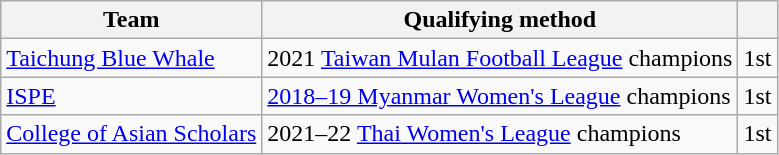<table class="wikitable">
<tr>
<th>Team</th>
<th>Qualifying method</th>
<th> </th>
</tr>
<tr>
<td> <a href='#'>Taichung Blue Whale</a></td>
<td>2021 <a href='#'>Taiwan Mulan Football League</a> champions</td>
<td>1st</td>
</tr>
<tr>
<td> <a href='#'>ISPE</a></td>
<td><a href='#'>2018–19 Myanmar Women's League</a> champions</td>
<td>1st</td>
</tr>
<tr>
<td> <a href='#'>College of Asian Scholars</a></td>
<td>2021–22 <a href='#'>Thai Women's League</a> champions</td>
<td>1st</td>
</tr>
</table>
